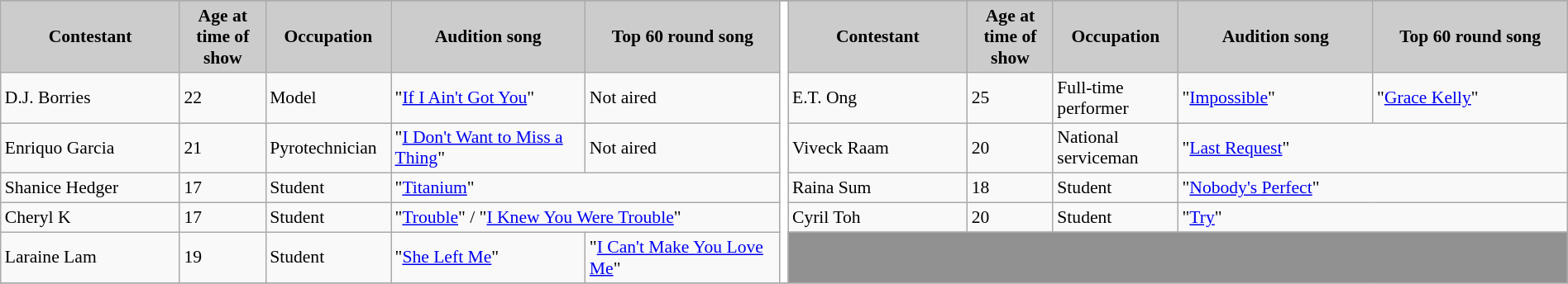<table class="wikitable plainrowheaders" style="font-size:90%; width:100%">
<tr>
</tr>
<tr style="background:#ccc; text-align:center;">
<td style="width:11.5%"><strong>Contestant</strong></td>
<td style="width:5.5%"><strong>Age at time of show</strong></td>
<td style="width:8%"><strong>Occupation</strong></td>
<td style="width:12.5%"><strong>Audition song</strong></td>
<td style="width:12.5%"><strong>Top 60 round song</strong></td>
<td rowspan=6 style="background:#fff"></td>
<td style="width:11.5%"><strong>Contestant</strong></td>
<td style="width:5.5%"><strong>Age at time of show</strong></td>
<td style="width:8%"><strong>Occupation</strong></td>
<td style="width:12.5%"><strong>Audition song</strong></td>
<td style="width:12.5%"><strong>Top 60 round song</strong></td>
</tr>
<tr>
<td>D.J. Borries</td>
<td>22</td>
<td>Model</td>
<td>"<a href='#'>If I Ain't Got You</a>"</td>
<td>Not aired</td>
<td>E.T. Ong</td>
<td>25</td>
<td>Full-time performer</td>
<td>"<a href='#'>Impossible</a>"</td>
<td>"<a href='#'>Grace Kelly</a>"</td>
</tr>
<tr>
<td>Enriquo Garcia</td>
<td>21</td>
<td>Pyrotechnician</td>
<td>"<a href='#'>I Don't Want to Miss a Thing</a>"</td>
<td>Not aired</td>
<td>Viveck Raam</td>
<td>20</td>
<td>National serviceman</td>
<td colspan=2>"<a href='#'>Last Request</a>"</td>
</tr>
<tr>
<td>Shanice Hedger</td>
<td>17</td>
<td>Student</td>
<td colspan=2>"<a href='#'>Titanium</a>"</td>
<td>Raina Sum</td>
<td>18</td>
<td>Student</td>
<td colspan=2>"<a href='#'>Nobody's Perfect</a>"</td>
</tr>
<tr>
<td>Cheryl K</td>
<td>17</td>
<td>Student</td>
<td colspan=2>"<a href='#'>Trouble</a>" / "<a href='#'>I Knew You Were Trouble</a>"</td>
<td>Cyril Toh</td>
<td>20</td>
<td>Student</td>
<td colspan=2>"<a href='#'>Try</a>"</td>
</tr>
<tr>
<td>Laraine Lam</td>
<td>19</td>
<td>Student</td>
<td>"<a href='#'>She Left Me</a>"</td>
<td>"<a href='#'>I Can't Make You Love Me</a>"</td>
<td colspan=5 style="background:#919191;"></td>
</tr>
<tr>
</tr>
</table>
